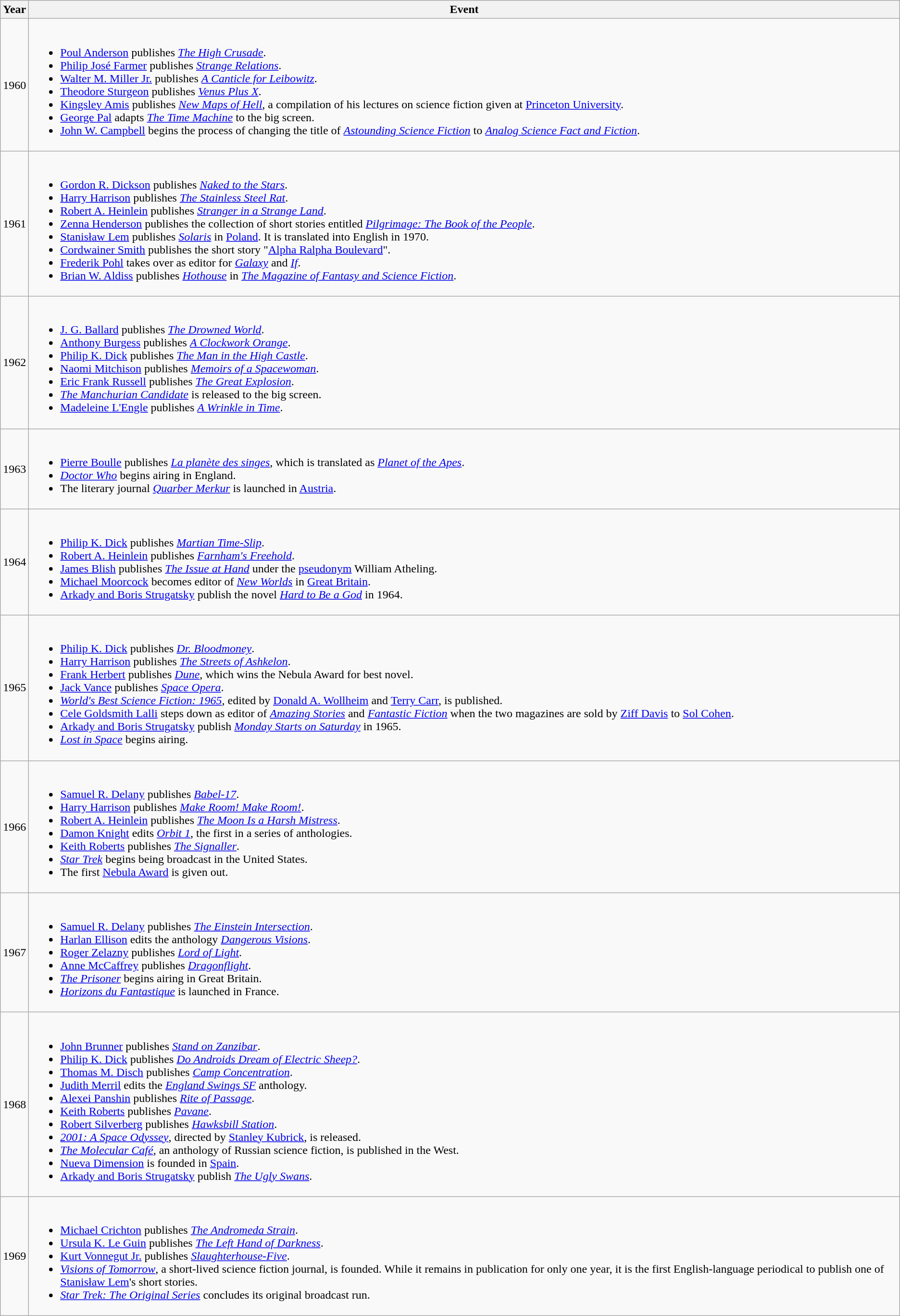<table class="wikitable">
<tr>
<th scope="col">Year</th>
<th scope="col">Event</th>
</tr>
<tr>
<td>1960</td>
<td><br><ul><li><a href='#'>Poul Anderson</a> publishes <em><a href='#'>The High Crusade</a></em>.</li><li><a href='#'>Philip José Farmer</a> publishes <em><a href='#'>Strange Relations</a></em>.</li><li><a href='#'>Walter M. Miller Jr.</a> publishes <em><a href='#'>A Canticle for Leibowitz</a></em>.</li><li><a href='#'>Theodore Sturgeon</a> publishes <em><a href='#'>Venus Plus X</a></em>.</li><li><a href='#'>Kingsley Amis</a> publishes <em><a href='#'>New Maps of Hell</a></em>, a compilation of his lectures on science fiction given at <a href='#'>Princeton University</a>.</li><li><a href='#'>George Pal</a> adapts <em><a href='#'>The Time Machine</a></em> to the big screen.</li><li><a href='#'>John W. Campbell</a> begins the process of changing the title of <em><a href='#'>Astounding Science Fiction</a></em> to <em><a href='#'>Analog Science Fact and Fiction</a></em>.</li></ul></td>
</tr>
<tr>
<td>1961</td>
<td><br><ul><li><a href='#'>Gordon R. Dickson</a> publishes <em><a href='#'>Naked to the Stars</a></em>.</li><li><a href='#'>Harry Harrison</a> publishes <em><a href='#'>The Stainless Steel Rat</a></em>.</li><li><a href='#'>Robert A. Heinlein</a> publishes <em><a href='#'>Stranger in a Strange Land</a></em>.</li><li><a href='#'>Zenna Henderson</a> publishes the collection of short stories entitled <em><a href='#'>Pilgrimage: The Book of the People</a></em>.</li><li><a href='#'>Stanisław Lem</a> publishes <em><a href='#'>Solaris</a></em> in <a href='#'>Poland</a>. It is translated into English in 1970.</li><li><a href='#'>Cordwainer Smith</a> publishes the short story "<a href='#'>Alpha Ralpha Boulevard</a>".</li><li><a href='#'>Frederik Pohl</a> takes over as editor for <a href='#'><em>Galaxy</em></a> and <a href='#'><em>If</em></a>.</li><li><a href='#'>Brian W. Aldiss</a> publishes <em><a href='#'>Hothouse</a></em> in <em><a href='#'>The Magazine of Fantasy and Science Fiction</a></em>.</li></ul></td>
</tr>
<tr>
<td>1962</td>
<td><br><ul><li><a href='#'>J. G. Ballard</a> publishes <em><a href='#'>The Drowned World</a></em>.</li><li><a href='#'>Anthony Burgess</a> publishes <a href='#'><em>A Clockwork Orange</em></a>.</li><li><a href='#'>Philip K. Dick</a> publishes <em><a href='#'>The Man in the High Castle</a></em>.</li><li><a href='#'>Naomi Mitchison</a> publishes <em><a href='#'>Memoirs of a Spacewoman</a></em>.</li><li><a href='#'>Eric Frank Russell</a> publishes <em><a href='#'>The Great Explosion</a></em>.</li><li><em><a href='#'>The Manchurian Candidate</a></em> is released to the big screen.</li><li><a href='#'>Madeleine L'Engle</a> publishes <em><a href='#'>A Wrinkle in Time</a></em>.</li></ul></td>
</tr>
<tr>
<td>1963</td>
<td><br><ul><li><a href='#'>Pierre Boulle</a> publishes <em><a href='#'>La planète des singes</a></em>, which is translated as <a href='#'><em>Planet of the Apes</em></a>.</li><li><em><a href='#'>Doctor Who</a></em> begins airing in England.</li><li>The literary journal <em><a href='#'>Quarber Merkur</a></em> is launched in <a href='#'>Austria</a>.</li></ul></td>
</tr>
<tr>
<td>1964</td>
<td><br><ul><li><a href='#'>Philip K. Dick</a> publishes <em><a href='#'>Martian Time-Slip</a></em>.</li><li><a href='#'>Robert A. Heinlein</a> publishes <em><a href='#'>Farnham's Freehold</a></em>.</li><li><a href='#'>James Blish</a> publishes <em><a href='#'>The Issue at Hand</a></em> under the <a href='#'>pseudonym</a> William Atheling.</li><li><a href='#'>Michael Moorcock</a> becomes editor of <em><a href='#'>New Worlds</a></em> in <a href='#'>Great Britain</a>.</li><li><a href='#'>Arkady and Boris Strugatsky</a> publish the novel <em><a href='#'>Hard to Be a God</a></em> in 1964.</li></ul></td>
</tr>
<tr>
<td>1965</td>
<td><br><ul><li><a href='#'>Philip K. Dick</a> publishes <em><a href='#'>Dr. Bloodmoney</a></em>.</li><li><a href='#'>Harry Harrison</a> publishes <em><a href='#'>The Streets of Ashkelon</a></em>.</li><li><a href='#'>Frank Herbert</a> publishes <em><a href='#'>Dune</a></em>, which wins the Nebula Award for best novel.</li><li><a href='#'>Jack Vance</a> publishes <em><a href='#'>Space Opera</a></em>.</li><li><em><a href='#'>World's Best Science Fiction: 1965</a></em>, edited by <a href='#'>Donald A. Wollheim</a> and <a href='#'>Terry Carr</a>, is published.</li><li><a href='#'>Cele Goldsmith Lalli</a> steps down as editor of <em><a href='#'>Amazing Stories</a></em> and <em><a href='#'>Fantastic Fiction</a></em> when the two magazines are sold by <a href='#'>Ziff Davis</a> to <a href='#'>Sol Cohen</a>.</li><li><a href='#'>Arkady and Boris Strugatsky</a> publish <em><a href='#'>Monday Starts on Saturday</a></em> in 1965.</li><li><em><a href='#'>Lost in Space</a></em> begins airing.</li></ul></td>
</tr>
<tr>
<td>1966</td>
<td><br><ul><li><a href='#'>Samuel R. Delany</a> publishes <em><a href='#'>Babel-17</a></em>.</li><li><a href='#'>Harry Harrison</a> publishes <em><a href='#'>Make Room! Make Room!</a></em>.</li><li><a href='#'>Robert A. Heinlein</a> publishes <em><a href='#'>The Moon Is a Harsh Mistress</a></em>.</li><li><a href='#'>Damon Knight</a> edits <em><a href='#'>Orbit 1</a></em>, the first in a series of anthologies.</li><li><a href='#'>Keith Roberts</a> publishes <em><a href='#'>The Signaller</a></em>.</li><li><em><a href='#'>Star Trek</a></em> begins being broadcast in the United States.</li><li>The first <a href='#'>Nebula Award</a> is given out.</li></ul></td>
</tr>
<tr>
<td>1967</td>
<td><br><ul><li><a href='#'>Samuel R. Delany</a> publishes <em><a href='#'>The Einstein Intersection</a></em>.</li><li><a href='#'>Harlan Ellison</a> edits the anthology <em><a href='#'>Dangerous Visions</a></em>.</li><li><a href='#'>Roger Zelazny</a> publishes <em><a href='#'>Lord of Light</a></em>.</li><li><a href='#'>Anne McCaffrey</a> publishes <em><a href='#'>Dragonflight</a></em>.</li><li><em><a href='#'>The Prisoner</a></em> begins airing in Great Britain.</li><li><em><a href='#'>Horizons du Fantastique</a></em> is launched in France.</li></ul></td>
</tr>
<tr>
<td>1968</td>
<td><br><ul><li><a href='#'>John Brunner</a> publishes <em><a href='#'>Stand on Zanzibar</a></em>.</li><li><a href='#'>Philip K. Dick</a> publishes <em><a href='#'>Do Androids Dream of Electric Sheep?</a></em>.</li><li><a href='#'>Thomas M. Disch</a> publishes <em><a href='#'>Camp Concentration</a></em>.</li><li><a href='#'>Judith Merril</a> edits the <em><a href='#'>England Swings SF</a></em> anthology.</li><li><a href='#'>Alexei Panshin</a> publishes <em><a href='#'>Rite of Passage</a></em>.</li><li><a href='#'>Keith Roberts</a> publishes <a href='#'><em>Pavane</em></a>.</li><li><a href='#'>Robert Silverberg</a> publishes <em><a href='#'>Hawksbill Station</a></em>.</li><li><a href='#'><em>2001: A Space Odyssey</em></a>, directed by <a href='#'>Stanley Kubrick</a>, is released.</li><li><em><a href='#'>The Molecular Café</a></em>, an anthology of Russian science fiction, is published in the West.</li><li><a href='#'>Nueva Dimension</a> is founded in <a href='#'>Spain</a>.</li><li><a href='#'>Arkady and Boris Strugatsky</a> publish <em><a href='#'>The Ugly Swans</a></em>.</li></ul></td>
</tr>
<tr>
<td>1969</td>
<td><br><ul><li><a href='#'>Michael Crichton</a> publishes <em><a href='#'>The Andromeda Strain</a></em>.</li><li><a href='#'>Ursula K. Le Guin</a> publishes <em><a href='#'>The Left Hand of Darkness</a></em>.</li><li><a href='#'>Kurt Vonnegut Jr.</a> publishes <em><a href='#'>Slaughterhouse-Five</a></em>.</li><li><em><a href='#'>Visions of Tomorrow</a></em>, a short-lived science fiction journal, is founded. While it remains in publication for only one year, it is the first English-language periodical to publish one of <a href='#'>Stanisław Lem</a>'s short stories.</li><li><em><a href='#'>Star Trek: The Original Series</a></em> concludes its original broadcast run.</li></ul></td>
</tr>
</table>
